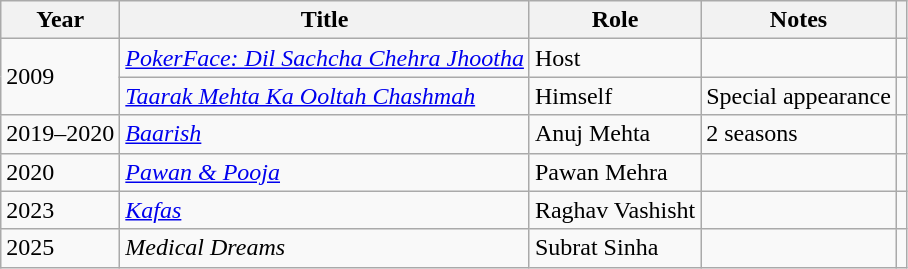<table class="wikitable sortable">
<tr>
<th>Year</th>
<th>Title</th>
<th>Role</th>
<th class="unsortable">Notes</th>
<th class="unsortable"></th>
</tr>
<tr>
<td rowspan="2">2009</td>
<td><em><a href='#'>PokerFace: Dil Sachcha Chehra Jhootha</a></em></td>
<td>Host</td>
<td></td>
<td></td>
</tr>
<tr>
<td><em><a href='#'>Taarak Mehta Ka Ooltah Chashmah</a></em></td>
<td>Himself</td>
<td>Special appearance</td>
<td></td>
</tr>
<tr>
<td>2019–2020</td>
<td><em><a href='#'>Baarish</a></em></td>
<td>Anuj Mehta</td>
<td>2 seasons</td>
<td></td>
</tr>
<tr>
<td>2020</td>
<td><em><a href='#'>Pawan & Pooja</a></em></td>
<td>Pawan Mehra</td>
<td></td>
<td></td>
</tr>
<tr>
<td>2023</td>
<td><em><a href='#'>Kafas</a></em></td>
<td>Raghav Vashisht</td>
<td></td>
<td></td>
</tr>
<tr>
<td>2025</td>
<td><em>Medical Dreams</em></td>
<td>Subrat Sinha</td>
<td></td>
<td></td>
</tr>
</table>
